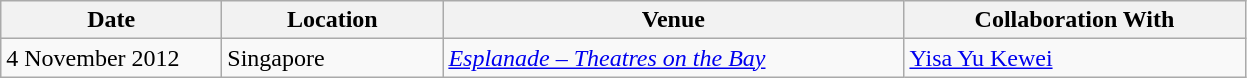<table class="wikitable">
<tr>
<th width="140">Date</th>
<th width="140">Location</th>
<th width="300">Venue</th>
<th width="220">Collaboration With</th>
</tr>
<tr>
<td>4 November 2012</td>
<td>Singapore</td>
<td><em><a href='#'>Esplanade – Theatres on the Bay</a></em></td>
<td><a href='#'>Yisa Yu Kewei</a></td>
</tr>
</table>
